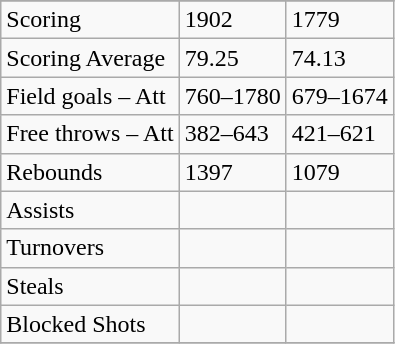<table class="wikitable">
<tr>
</tr>
<tr>
<td>Scoring</td>
<td>1902</td>
<td>1779</td>
</tr>
<tr>
<td>Scoring Average</td>
<td>79.25</td>
<td>74.13</td>
</tr>
<tr>
<td>Field goals – Att</td>
<td>760–1780</td>
<td>679–1674</td>
</tr>
<tr>
<td>Free throws – Att</td>
<td>382–643</td>
<td>421–621</td>
</tr>
<tr>
<td>Rebounds</td>
<td>1397</td>
<td>1079</td>
</tr>
<tr>
<td>Assists</td>
<td></td>
<td></td>
</tr>
<tr>
<td>Turnovers</td>
<td></td>
<td></td>
</tr>
<tr>
<td>Steals</td>
<td></td>
<td></td>
</tr>
<tr>
<td>Blocked Shots</td>
<td></td>
<td></td>
</tr>
<tr>
</tr>
</table>
